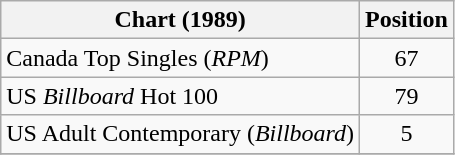<table class="wikitable sortable">
<tr>
<th>Chart (1989)</th>
<th>Position</th>
</tr>
<tr>
<td align="left">Canada Top Singles (<em>RPM</em>)</td>
<td align="center">67</td>
</tr>
<tr>
<td align="left">US <em>Billboard</em> Hot 100</td>
<td align="center">79</td>
</tr>
<tr>
<td align="left">US Adult Contemporary (<em>Billboard</em>)</td>
<td align="center">5</td>
</tr>
<tr>
</tr>
</table>
